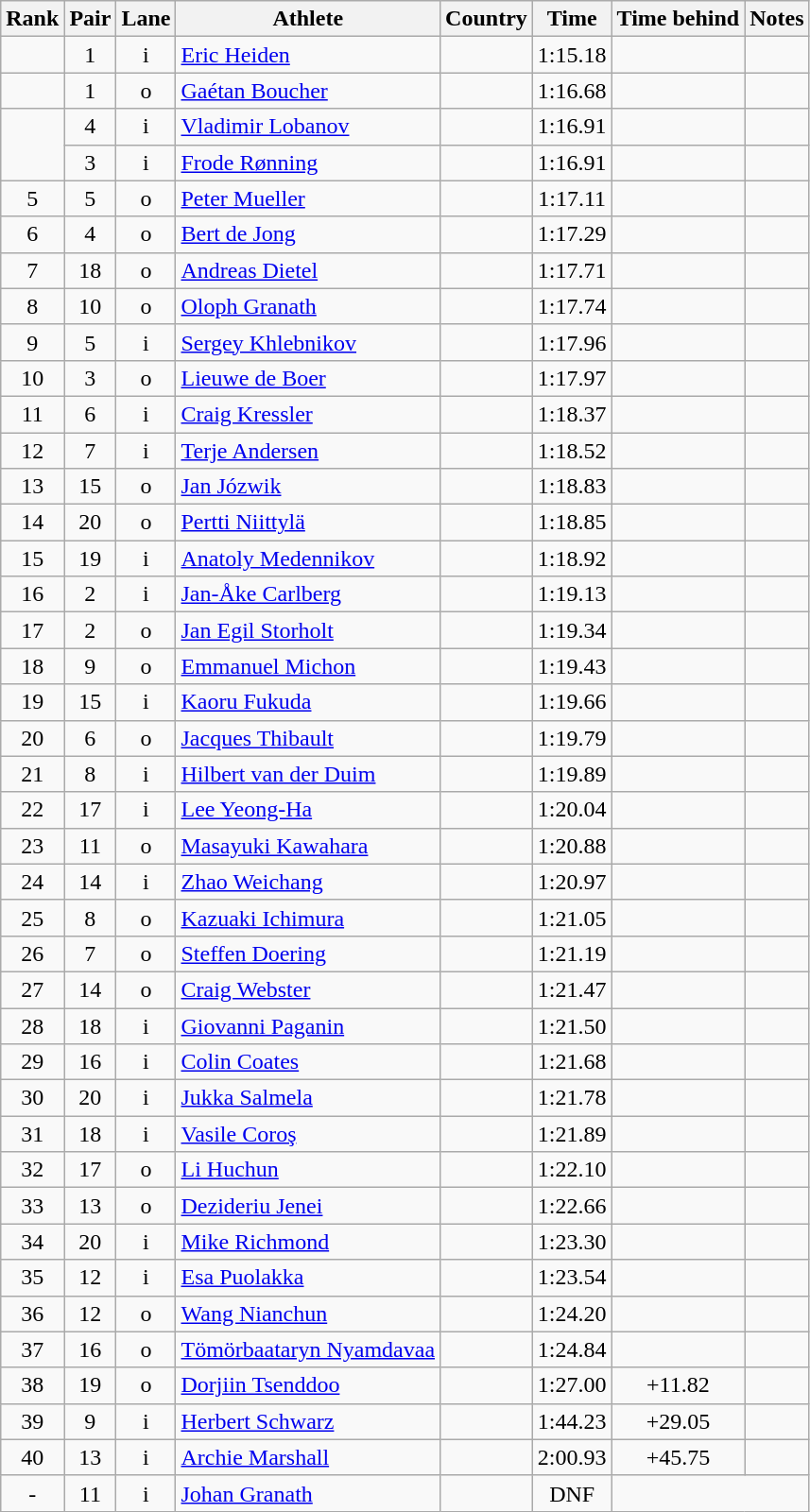<table class="wikitable sortable" style="text-align:center">
<tr>
<th>Rank</th>
<th>Pair</th>
<th>Lane</th>
<th>Athlete</th>
<th>Country</th>
<th>Time</th>
<th>Time behind</th>
<th>Notes</th>
</tr>
<tr>
<td></td>
<td>1</td>
<td>i</td>
<td align=left><a href='#'>Eric Heiden</a></td>
<td align=left></td>
<td>1:15.18</td>
<td></td>
<td></td>
</tr>
<tr>
<td></td>
<td>1</td>
<td>o</td>
<td align=left><a href='#'>Gaétan Boucher</a></td>
<td align=left></td>
<td>1:16.68</td>
<td></td>
<td></td>
</tr>
<tr>
<td rowspan=2></td>
<td>4</td>
<td>i</td>
<td align=left><a href='#'>Vladimir Lobanov</a></td>
<td align=left></td>
<td>1:16.91</td>
<td></td>
<td></td>
</tr>
<tr>
<td>3</td>
<td>i</td>
<td align=left><a href='#'>Frode Rønning</a></td>
<td align=left></td>
<td>1:16.91</td>
<td></td>
<td></td>
</tr>
<tr>
<td>5</td>
<td>5</td>
<td>o</td>
<td align=left><a href='#'>Peter Mueller</a></td>
<td align=left></td>
<td>1:17.11</td>
<td></td>
<td></td>
</tr>
<tr>
<td>6</td>
<td>4</td>
<td>o</td>
<td align=left><a href='#'>Bert de Jong</a></td>
<td align=left></td>
<td>1:17.29</td>
<td></td>
<td></td>
</tr>
<tr>
<td>7</td>
<td>18</td>
<td>o</td>
<td align=left><a href='#'>Andreas Dietel</a></td>
<td align=left></td>
<td>1:17.71</td>
<td></td>
<td></td>
</tr>
<tr>
<td>8</td>
<td>10</td>
<td>o</td>
<td align=left><a href='#'>Oloph Granath</a></td>
<td align=left></td>
<td>1:17.74</td>
<td></td>
<td></td>
</tr>
<tr>
<td>9</td>
<td>5</td>
<td>i</td>
<td align=left><a href='#'>Sergey Khlebnikov</a></td>
<td align=left></td>
<td>1:17.96</td>
<td></td>
<td></td>
</tr>
<tr>
<td>10</td>
<td>3</td>
<td>o</td>
<td align=left><a href='#'>Lieuwe de Boer</a></td>
<td align=left></td>
<td>1:17.97</td>
<td></td>
<td></td>
</tr>
<tr>
<td>11</td>
<td>6</td>
<td>i</td>
<td align=left><a href='#'>Craig Kressler</a></td>
<td align=left></td>
<td>1:18.37</td>
<td></td>
<td></td>
</tr>
<tr>
<td>12</td>
<td>7</td>
<td>i</td>
<td align=left><a href='#'>Terje Andersen</a></td>
<td align=left></td>
<td>1:18.52</td>
<td></td>
<td></td>
</tr>
<tr>
<td>13</td>
<td>15</td>
<td>o</td>
<td align=left><a href='#'>Jan Józwik</a></td>
<td align=left></td>
<td>1:18.83</td>
<td></td>
<td></td>
</tr>
<tr>
<td>14</td>
<td>20</td>
<td>o</td>
<td align=left><a href='#'>Pertti Niittylä</a></td>
<td align=left></td>
<td>1:18.85</td>
<td></td>
<td></td>
</tr>
<tr>
<td>15</td>
<td>19</td>
<td>i</td>
<td align=left><a href='#'>Anatoly Medennikov</a></td>
<td align=left></td>
<td>1:18.92</td>
<td></td>
<td></td>
</tr>
<tr>
<td>16</td>
<td>2</td>
<td>i</td>
<td align=left><a href='#'>Jan-Åke Carlberg</a></td>
<td align=left></td>
<td>1:19.13</td>
<td></td>
<td></td>
</tr>
<tr>
<td>17</td>
<td>2</td>
<td>o</td>
<td align=left><a href='#'>Jan Egil Storholt</a></td>
<td align=left></td>
<td>1:19.34</td>
<td></td>
<td></td>
</tr>
<tr>
<td>18</td>
<td>9</td>
<td>o</td>
<td align=left><a href='#'>Emmanuel Michon</a></td>
<td align=left></td>
<td>1:19.43</td>
<td></td>
<td></td>
</tr>
<tr>
<td>19</td>
<td>15</td>
<td>i</td>
<td align=left><a href='#'>Kaoru Fukuda</a></td>
<td align=left></td>
<td>1:19.66</td>
<td></td>
<td></td>
</tr>
<tr>
<td>20</td>
<td>6</td>
<td>o</td>
<td align=left><a href='#'>Jacques Thibault</a></td>
<td align=left></td>
<td>1:19.79</td>
<td></td>
<td></td>
</tr>
<tr>
<td>21</td>
<td>8</td>
<td>i</td>
<td align=left><a href='#'>Hilbert van der Duim</a></td>
<td align=left></td>
<td>1:19.89</td>
<td></td>
<td></td>
</tr>
<tr>
<td>22</td>
<td>17</td>
<td>i</td>
<td align=left><a href='#'>Lee Yeong-Ha</a></td>
<td align=left></td>
<td>1:20.04</td>
<td></td>
<td></td>
</tr>
<tr>
<td>23</td>
<td>11</td>
<td>o</td>
<td align=left><a href='#'>Masayuki Kawahara</a></td>
<td align=left></td>
<td>1:20.88</td>
<td></td>
<td></td>
</tr>
<tr>
<td>24</td>
<td>14</td>
<td>i</td>
<td align=left><a href='#'>Zhao Weichang</a></td>
<td align=left></td>
<td>1:20.97</td>
<td></td>
<td></td>
</tr>
<tr>
<td>25</td>
<td>8</td>
<td>o</td>
<td align=left><a href='#'>Kazuaki Ichimura</a></td>
<td align=left></td>
<td>1:21.05</td>
<td></td>
<td></td>
</tr>
<tr>
<td>26</td>
<td>7</td>
<td>o</td>
<td align=left><a href='#'>Steffen Doering</a></td>
<td align=left></td>
<td>1:21.19</td>
<td></td>
<td></td>
</tr>
<tr>
<td>27</td>
<td>14</td>
<td>o</td>
<td align=left><a href='#'>Craig Webster</a></td>
<td align=left></td>
<td>1:21.47</td>
<td></td>
<td></td>
</tr>
<tr>
<td>28</td>
<td>18</td>
<td>i</td>
<td align=left><a href='#'>Giovanni Paganin</a></td>
<td align=left></td>
<td>1:21.50</td>
<td></td>
<td></td>
</tr>
<tr>
<td>29</td>
<td>16</td>
<td>i</td>
<td align=left><a href='#'>Colin Coates</a></td>
<td align=left></td>
<td>1:21.68</td>
<td></td>
<td></td>
</tr>
<tr>
<td>30</td>
<td>20</td>
<td>i</td>
<td align=left><a href='#'>Jukka Salmela</a></td>
<td align=left></td>
<td>1:21.78</td>
<td></td>
<td></td>
</tr>
<tr>
<td>31</td>
<td>18</td>
<td>i</td>
<td align=left><a href='#'>Vasile Coroş</a></td>
<td align=left></td>
<td>1:21.89</td>
<td></td>
<td></td>
</tr>
<tr>
<td>32</td>
<td>17</td>
<td>o</td>
<td align=left><a href='#'>Li Huchun</a></td>
<td align=left></td>
<td>1:22.10</td>
<td></td>
<td></td>
</tr>
<tr>
<td>33</td>
<td>13</td>
<td>o</td>
<td align=left><a href='#'>Dezideriu Jenei</a></td>
<td align=left></td>
<td>1:22.66</td>
<td></td>
<td></td>
</tr>
<tr>
<td>34</td>
<td>20</td>
<td>i</td>
<td align=left><a href='#'>Mike Richmond</a></td>
<td align=left></td>
<td>1:23.30</td>
<td></td>
<td></td>
</tr>
<tr>
<td>35</td>
<td>12</td>
<td>i</td>
<td align=left><a href='#'>Esa Puolakka</a></td>
<td align=left></td>
<td>1:23.54</td>
<td></td>
<td></td>
</tr>
<tr>
<td>36</td>
<td>12</td>
<td>o</td>
<td align=left><a href='#'>Wang Nianchun</a></td>
<td align=left></td>
<td>1:24.20</td>
<td></td>
<td></td>
</tr>
<tr>
<td>37</td>
<td>16</td>
<td>o</td>
<td align=left><a href='#'>Tömörbaataryn Nyamdavaa</a></td>
<td align=left></td>
<td>1:24.84</td>
<td></td>
<td></td>
</tr>
<tr>
<td>38</td>
<td>19</td>
<td>o</td>
<td align=left><a href='#'>Dorjiin Tsenddoo</a></td>
<td align=left></td>
<td>1:27.00</td>
<td>+11.82</td>
<td></td>
</tr>
<tr>
<td>39</td>
<td>9</td>
<td>i</td>
<td align=left><a href='#'>Herbert Schwarz</a></td>
<td align=left></td>
<td>1:44.23</td>
<td>+29.05</td>
<td></td>
</tr>
<tr>
<td>40</td>
<td>13</td>
<td>i</td>
<td align=left><a href='#'>Archie Marshall</a></td>
<td align=left></td>
<td>2:00.93</td>
<td>+45.75</td>
<td></td>
</tr>
<tr>
<td>-</td>
<td>11</td>
<td>i</td>
<td align=left><a href='#'>Johan Granath</a></td>
<td align=left></td>
<td>DNF</td>
</tr>
</table>
